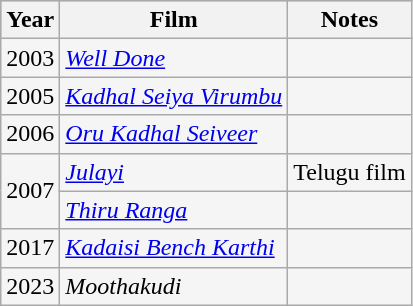<table class="wikitable sortable" style="background:#f5f5f5;">
<tr style="background:#B0C4DE;">
<th>Year</th>
<th>Film</th>
<th class=unsortable>Notes</th>
</tr>
<tr>
<td>2003</td>
<td><em><a href='#'>Well Done</a></em></td>
<td></td>
</tr>
<tr>
<td>2005</td>
<td><em><a href='#'>Kadhal Seiya Virumbu</a></em></td>
<td></td>
</tr>
<tr>
<td>2006</td>
<td><em><a href='#'>Oru Kadhal Seiveer</a></em></td>
<td></td>
</tr>
<tr>
<td rowspan=2>2007</td>
<td><em><a href='#'>Julayi</a></em></td>
<td>Telugu film</td>
</tr>
<tr>
<td><em><a href='#'>Thiru Ranga</a></em></td>
<td></td>
</tr>
<tr>
<td>2017</td>
<td><em><a href='#'>Kadaisi Bench Karthi</a></em></td>
<td></td>
</tr>
<tr>
<td>2023</td>
<td><em>Moothakudi</em></td>
<td></td>
</tr>
</table>
